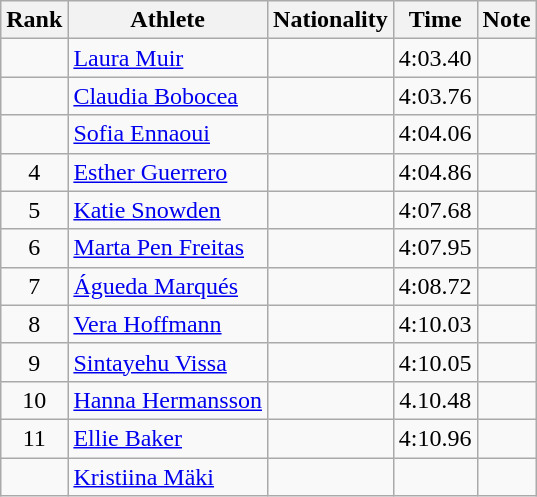<table class="wikitable sortable" style="text-align:center">
<tr>
<th>Rank</th>
<th>Athlete</th>
<th>Nationality</th>
<th>Time</th>
<th>Note</th>
</tr>
<tr>
<td></td>
<td align="left"><a href='#'>Laura Muir</a></td>
<td align="left"></td>
<td>4:03.40</td>
<td></td>
</tr>
<tr>
<td></td>
<td align="left"><a href='#'>Claudia Bobocea</a></td>
<td align="left"></td>
<td>4:03.76</td>
<td></td>
</tr>
<tr>
<td></td>
<td align="left"><a href='#'>Sofia Ennaoui</a></td>
<td align="left"></td>
<td>4:04.06</td>
<td></td>
</tr>
<tr>
<td>4</td>
<td align="left"><a href='#'>Esther Guerrero</a></td>
<td align="left"></td>
<td>4:04.86</td>
<td></td>
</tr>
<tr>
<td>5</td>
<td align="left"><a href='#'>Katie Snowden</a></td>
<td align="left"></td>
<td>4:07.68</td>
<td></td>
</tr>
<tr>
<td>6</td>
<td align="left"><a href='#'>Marta Pen Freitas</a></td>
<td align="left"></td>
<td>4:07.95</td>
<td></td>
</tr>
<tr>
<td>7</td>
<td align="left"><a href='#'>Águeda Marqués</a></td>
<td align="left"></td>
<td>4:08.72</td>
<td></td>
</tr>
<tr>
<td>8</td>
<td align="left"><a href='#'>Vera Hoffmann</a></td>
<td align="left"></td>
<td>4:10.03</td>
<td></td>
</tr>
<tr>
<td>9</td>
<td align="left"><a href='#'>Sintayehu Vissa</a></td>
<td align="left"></td>
<td>4:10.05</td>
<td></td>
</tr>
<tr>
<td>10</td>
<td align="left"><a href='#'>Hanna Hermansson</a></td>
<td align="left"></td>
<td>4.10.48</td>
<td></td>
</tr>
<tr>
<td>11</td>
<td align="left"><a href='#'>Ellie Baker</a></td>
<td align="left"></td>
<td>4:10.96</td>
<td></td>
</tr>
<tr>
<td></td>
<td align="left"><a href='#'>Kristiina Mäki</a></td>
<td align="left"></td>
<td></td>
<td></td>
</tr>
</table>
